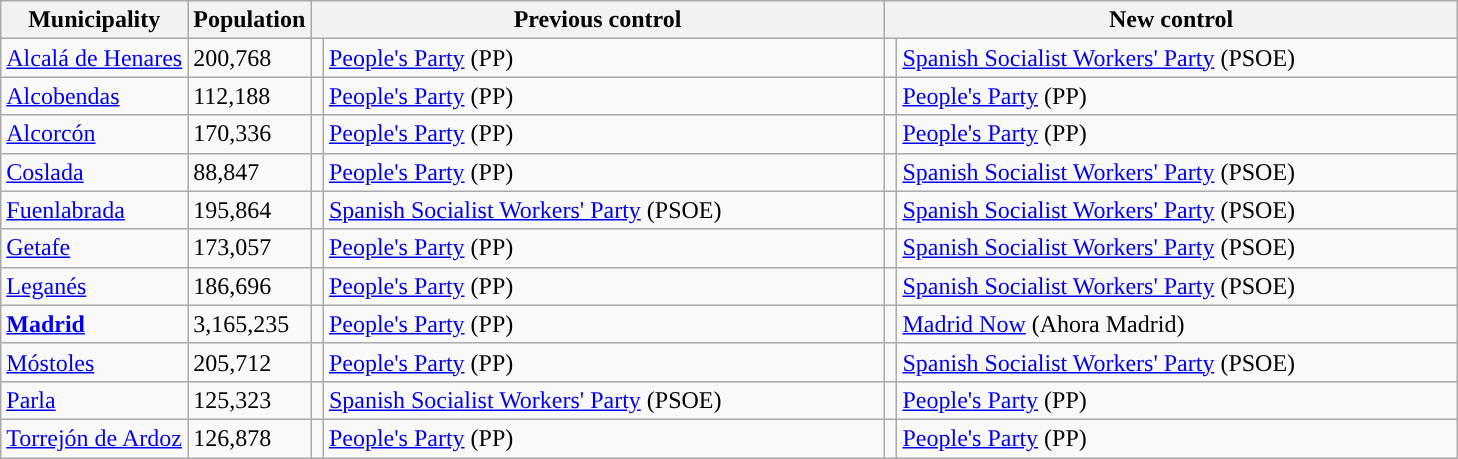<table class="wikitable sortable">
<tr>
<th>Municipality</th>
<th>Population</th>
<th colspan="2" style="width:375px;">Previous control</th>
<th colspan="2" style="width:375px;">New control</th>
</tr>
<tr>
<td><a href='#'>Alcalá de Henares</a></td>
<td>200,768</td>
<td width="1" style="color:inherit;background:"></td>
<td><a href='#'>People's Party</a> (PP)</td>
<td width="1" style="color:inherit;background:"></td>
<td><a href='#'>Spanish Socialist Workers' Party</a> (PSOE)</td>
</tr>
<tr>
<td><a href='#'>Alcobendas</a></td>
<td>112,188</td>
<td style="color:inherit;background:"></td>
<td><a href='#'>People's Party</a> (PP)</td>
<td style="color:inherit;background:"></td>
<td><a href='#'>People's Party</a> (PP)</td>
</tr>
<tr>
<td><a href='#'>Alcorcón</a></td>
<td>170,336</td>
<td style="color:inherit;background:"></td>
<td><a href='#'>People's Party</a> (PP)</td>
<td style="color:inherit;background:"></td>
<td><a href='#'>People's Party</a> (PP)</td>
</tr>
<tr>
<td><a href='#'>Coslada</a></td>
<td>88,847</td>
<td style="color:inherit;background:"></td>
<td><a href='#'>People's Party</a> (PP)</td>
<td style="color:inherit;background:"></td>
<td><a href='#'>Spanish Socialist Workers' Party</a> (PSOE)</td>
</tr>
<tr>
<td><a href='#'>Fuenlabrada</a></td>
<td>195,864</td>
<td style="color:inherit;background:"></td>
<td><a href='#'>Spanish Socialist Workers' Party</a> (PSOE)</td>
<td style="color:inherit;background:"></td>
<td><a href='#'>Spanish Socialist Workers' Party</a> (PSOE)</td>
</tr>
<tr>
<td><a href='#'>Getafe</a></td>
<td>173,057</td>
<td style="color:inherit;background:"></td>
<td><a href='#'>People's Party</a> (PP)</td>
<td style="color:inherit;background:"></td>
<td><a href='#'>Spanish Socialist Workers' Party</a> (PSOE)</td>
</tr>
<tr>
<td><a href='#'>Leganés</a></td>
<td>186,696</td>
<td style="color:inherit;background:"></td>
<td><a href='#'>People's Party</a> (PP)</td>
<td style="color:inherit;background:"></td>
<td><a href='#'>Spanish Socialist Workers' Party</a> (PSOE)</td>
</tr>
<tr>
<td><strong><a href='#'>Madrid</a></strong></td>
<td>3,165,235</td>
<td style="color:inherit;background:"></td>
<td><a href='#'>People's Party</a> (PP)</td>
<td style="color:inherit;background:"></td>
<td><a href='#'>Madrid Now</a> (Ahora Madrid)</td>
</tr>
<tr>
<td><a href='#'>Móstoles</a></td>
<td>205,712</td>
<td style="color:inherit;background:"></td>
<td><a href='#'>People's Party</a> (PP)</td>
<td style="color:inherit;background:"></td>
<td><a href='#'>Spanish Socialist Workers' Party</a> (PSOE)</td>
</tr>
<tr>
<td><a href='#'>Parla</a></td>
<td>125,323</td>
<td style="color:inherit;background:"></td>
<td><a href='#'>Spanish Socialist Workers' Party</a> (PSOE)</td>
<td style="color:inherit;background:"></td>
<td><a href='#'>People's Party</a> (PP)</td>
</tr>
<tr>
<td><a href='#'>Torrejón de Ardoz</a></td>
<td>126,878</td>
<td style="color:inherit;background:"></td>
<td><a href='#'>People's Party</a> (PP)</td>
<td style="color:inherit;background:"></td>
<td><a href='#'>People's Party</a> (PP)</td>
</tr>
</table>
